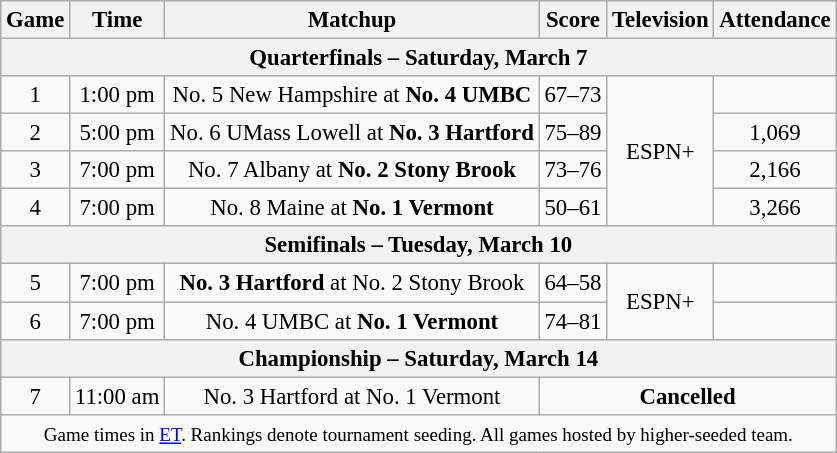<table class="wikitable" style="font-size: 95%;text-align:center">
<tr>
<th>Game</th>
<th>Time</th>
<th>Matchup</th>
<th>Score</th>
<th>Television</th>
<th>Attendance</th>
</tr>
<tr>
<th colspan=6>Quarterfinals – Saturday, March 7</th>
</tr>
<tr>
<td>1</td>
<td>1:00 pm</td>
<td align=center>No. 5 New Hampshire at <strong>No. 4 UMBC</strong></td>
<td>67–73</td>
<td rowspan=4>ESPN+</td>
<td></td>
</tr>
<tr>
<td>2</td>
<td>5:00 pm</td>
<td align=center>No. 6 UMass Lowell at <strong>No. 3 Hartford</strong></td>
<td>75–89</td>
<td>1,069</td>
</tr>
<tr>
<td>3</td>
<td>7:00 pm</td>
<td align=center>No. 7 Albany at <strong>No. 2 Stony Brook</strong></td>
<td>73–76</td>
<td>2,166</td>
</tr>
<tr>
<td>4</td>
<td>7:00 pm</td>
<td align=center>No. 8 Maine at <strong>No. 1 Vermont</strong></td>
<td>50–61</td>
<td>3,266</td>
</tr>
<tr>
<th colspan=6>Semifinals – Tuesday, March 10</th>
</tr>
<tr>
<td>5</td>
<td>7:00 pm</td>
<td align=center><strong>No. 3 Hartford</strong> at No. 2 Stony Brook</td>
<td>64–58</td>
<td rowspan=2>ESPN+</td>
<td></td>
</tr>
<tr>
<td>6</td>
<td>7:00 pm</td>
<td align=center>No. 4 UMBC at <strong>No. 1 Vermont</strong></td>
<td>74–81</td>
<td></td>
</tr>
<tr>
<th colspan=6>Championship – Saturday, March 14</th>
</tr>
<tr>
<td>7</td>
<td>11:00 am</td>
<td align=center>No. 3 Hartford at No. 1 Vermont</td>
<td colspan="3"><strong>Cancelled</strong></td>
</tr>
<tr>
<td colspan=6><small>Game times in <a href='#'>ET</a>. Rankings denote tournament seeding. All games hosted by higher-seeded team.</small></td>
</tr>
</table>
